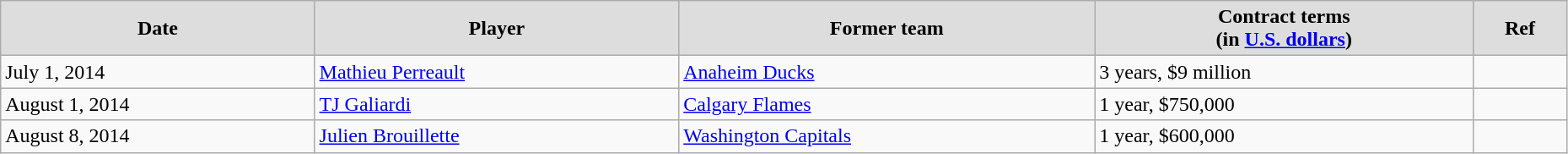<table class="wikitable" width=98%>
<tr align="center" bgcolor="#dddddd">
<td><strong>Date</strong></td>
<td><strong>Player</strong></td>
<td><strong>Former team</strong></td>
<td><strong>Contract terms</strong><br><strong>(in <a href='#'>U.S. dollars</a>)</strong></td>
<td><strong>Ref</strong></td>
</tr>
<tr>
<td>July 1, 2014</td>
<td><a href='#'>Mathieu Perreault</a></td>
<td><a href='#'>Anaheim Ducks</a></td>
<td>3 years, $9 million</td>
<td></td>
</tr>
<tr>
<td>August 1, 2014</td>
<td><a href='#'>TJ Galiardi</a></td>
<td><a href='#'>Calgary Flames</a></td>
<td>1 year, $750,000</td>
<td></td>
</tr>
<tr>
<td>August 8, 2014</td>
<td><a href='#'>Julien Brouillette</a></td>
<td><a href='#'>Washington Capitals</a></td>
<td>1 year, $600,000</td>
<td></td>
</tr>
</table>
